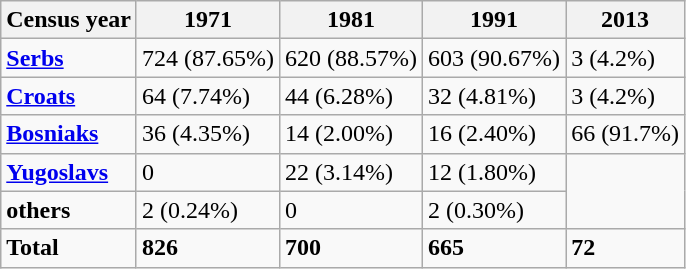<table class="wikitable">
<tr>
<th>Census year</th>
<th>1971</th>
<th>1981</th>
<th>1991</th>
<th>2013 </th>
</tr>
<tr>
<td><strong><a href='#'>Serbs</a></strong></td>
<td>724 (87.65%)</td>
<td>620 (88.57%)</td>
<td>603 (90.67%)</td>
<td>3 (4.2%)</td>
</tr>
<tr>
<td><strong><a href='#'>Croats</a></strong></td>
<td>64 (7.74%)</td>
<td>44 (6.28%)</td>
<td>32 (4.81%)</td>
<td>3 (4.2%)</td>
</tr>
<tr>
<td><strong><a href='#'>Bosniaks</a></strong></td>
<td>36 (4.35%)</td>
<td>14 (2.00%)</td>
<td>16 (2.40%)</td>
<td>66 (91.7%)</td>
</tr>
<tr>
<td><strong><a href='#'>Yugoslavs</a></strong></td>
<td>0</td>
<td>22 (3.14%)</td>
<td>12 (1.80%)</td>
</tr>
<tr>
<td><strong>others</strong></td>
<td>2 (0.24%)</td>
<td>0</td>
<td>2 (0.30%)</td>
</tr>
<tr>
<td><strong>Total</strong></td>
<td><strong>826</strong></td>
<td><strong>700</strong></td>
<td><strong>665</strong></td>
<td><strong>72</strong></td>
</tr>
</table>
